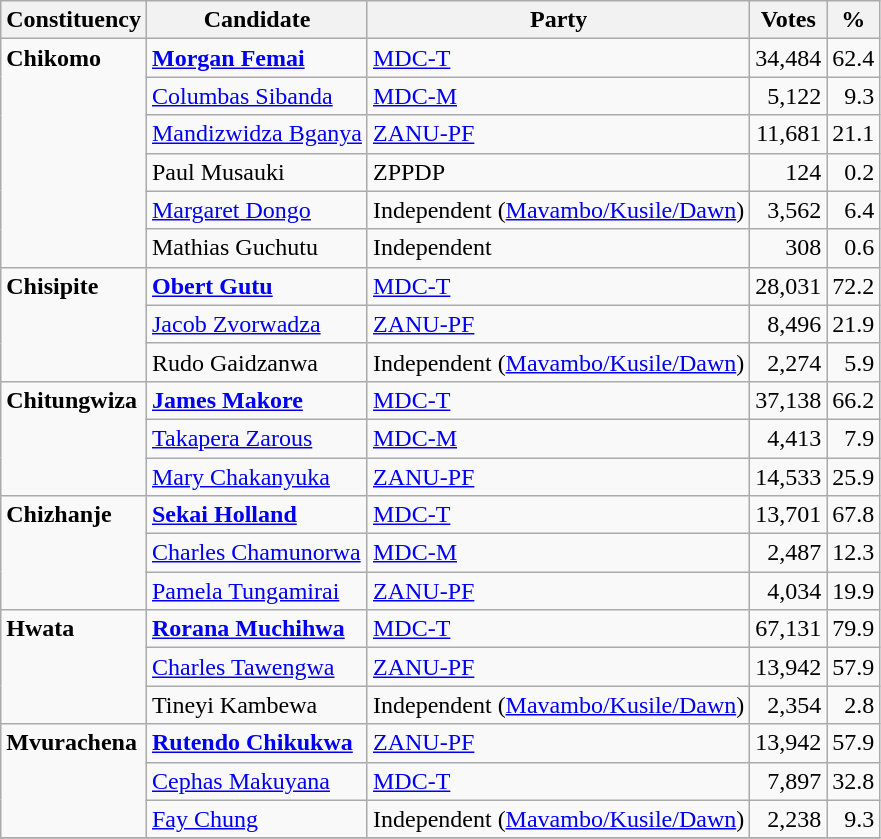<table class="wikitable">
<tr>
<th>Constituency</th>
<th>Candidate</th>
<th>Party</th>
<th>Votes</th>
<th>%</th>
</tr>
<tr>
<td valign="top" rowspan="6"><strong>Chikomo</strong></td>
<td align="left"><strong><a href='#'>Morgan Femai</a></strong></td>
<td align="left"><a href='#'>MDC-T</a></td>
<td align="right">34,484</td>
<td align="right">62.4</td>
</tr>
<tr>
<td align="left"><a href='#'>Columbas Sibanda</a></td>
<td align="left"><a href='#'>MDC-M</a></td>
<td align="right">5,122</td>
<td align="right">9.3</td>
</tr>
<tr>
<td align="left"><a href='#'>Mandizwidza Bganya</a></td>
<td align="left"><a href='#'>ZANU-PF</a></td>
<td align="right">11,681</td>
<td align="right">21.1</td>
</tr>
<tr>
<td align="left">Paul Musauki</td>
<td align="left">ZPPDP</td>
<td align="right">124</td>
<td align="right">0.2</td>
</tr>
<tr>
<td align="left"><a href='#'>Margaret Dongo</a></td>
<td align="left">Independent (<a href='#'>Mavambo/Kusile/Dawn</a>)</td>
<td align="right">3,562</td>
<td align="right">6.4</td>
</tr>
<tr>
<td align="left">Mathias Guchutu</td>
<td align="left">Independent</td>
<td align="right">308</td>
<td align="right">0.6</td>
</tr>
<tr>
<td valign="top" rowspan="3"><strong>Chisipite</strong></td>
<td align="left"><strong><a href='#'>Obert Gutu</a></strong></td>
<td align="left"><a href='#'>MDC-T</a></td>
<td align="right">28,031</td>
<td align="right">72.2</td>
</tr>
<tr>
<td align="left"><a href='#'>Jacob Zvorwadza</a></td>
<td align="left"><a href='#'>ZANU-PF</a></td>
<td align="right">8,496</td>
<td align="right">21.9</td>
</tr>
<tr>
<td align="left">Rudo Gaidzanwa</td>
<td align="left">Independent (<a href='#'>Mavambo/Kusile/Dawn</a>)</td>
<td align="right">2,274</td>
<td align="right">5.9</td>
</tr>
<tr>
<td valign="top" rowspan="3"><strong>Chitungwiza</strong></td>
<td align="left"><strong><a href='#'>James Makore</a></strong></td>
<td align="left"><a href='#'>MDC-T</a></td>
<td align="right">37,138</td>
<td align="right">66.2</td>
</tr>
<tr>
<td align="left"><a href='#'>Takapera Zarous</a></td>
<td align="left"><a href='#'>MDC-M</a></td>
<td align="right">4,413</td>
<td align="right">7.9</td>
</tr>
<tr>
<td align="left"><a href='#'>Mary Chakanyuka</a></td>
<td align="left"><a href='#'>ZANU-PF</a></td>
<td align="right">14,533</td>
<td align="right">25.9</td>
</tr>
<tr>
<td valign="top" rowspan="3"><strong>Chizhanje</strong></td>
<td align="left"><strong><a href='#'>Sekai Holland</a></strong></td>
<td align="left"><a href='#'>MDC-T</a></td>
<td align="right">13,701</td>
<td align="right">67.8</td>
</tr>
<tr>
<td align="left"><a href='#'>Charles Chamunorwa</a></td>
<td align="left"><a href='#'>MDC-M</a></td>
<td align="right">2,487</td>
<td align="right">12.3</td>
</tr>
<tr>
<td align="left"><a href='#'>Pamela Tungamirai</a></td>
<td align="left"><a href='#'>ZANU-PF</a></td>
<td align="right">4,034</td>
<td align="right">19.9</td>
</tr>
<tr>
<td valign="top" rowspan="3"><strong>Hwata</strong></td>
<td align="left"><strong><a href='#'>Rorana Muchihwa</a></strong></td>
<td align="left"><a href='#'>MDC-T</a></td>
<td align="right">67,131</td>
<td align="right">79.9</td>
</tr>
<tr>
<td align="left"><a href='#'>Charles Tawengwa</a></td>
<td align="left"><a href='#'>ZANU-PF</a></td>
<td align="right">13,942</td>
<td align="right">57.9</td>
</tr>
<tr>
<td align="left">Tineyi Kambewa</td>
<td align="left">Independent (<a href='#'>Mavambo/Kusile/Dawn</a>)</td>
<td align="right">2,354</td>
<td align="right">2.8</td>
</tr>
<tr>
<td valign="top" rowspan="3"><strong>Mvurachena</strong></td>
<td align="left"><strong><a href='#'>Rutendo Chikukwa</a></strong></td>
<td align="left"><a href='#'>ZANU-PF</a></td>
<td align="right">13,942</td>
<td align="right">57.9</td>
</tr>
<tr>
<td align="left"><a href='#'>Cephas Makuyana</a></td>
<td align="left"><a href='#'>MDC-T</a></td>
<td align="right">7,897</td>
<td align="right">32.8</td>
</tr>
<tr>
<td align="left"><a href='#'>Fay Chung</a></td>
<td align="left">Independent (<a href='#'>Mavambo/Kusile/Dawn</a>)</td>
<td align="right">2,238</td>
<td align="right">9.3</td>
</tr>
<tr>
</tr>
</table>
